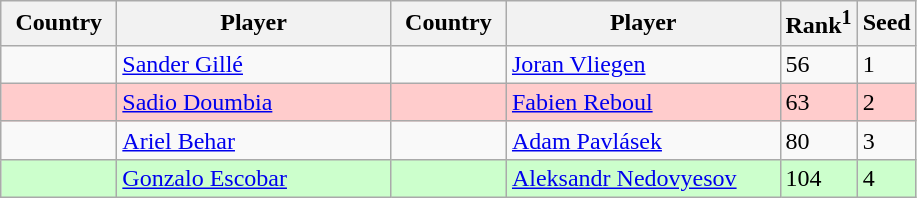<table class="wikitable">
<tr>
<th width="70">Country</th>
<th width="175">Player</th>
<th width="70">Country</th>
<th width="175">Player</th>
<th>Rank<sup>1</sup></th>
<th>Seed</th>
</tr>
<tr>
<td></td>
<td><a href='#'>Sander Gillé</a></td>
<td></td>
<td><a href='#'>Joran Vliegen</a></td>
<td>56</td>
<td>1</td>
</tr>
<tr bgcolor=#fcc>
<td></td>
<td><a href='#'>Sadio Doumbia</a></td>
<td></td>
<td><a href='#'>Fabien Reboul</a></td>
<td>63</td>
<td>2</td>
</tr>
<tr>
<td></td>
<td><a href='#'>Ariel Behar</a></td>
<td></td>
<td><a href='#'>Adam Pavlásek</a></td>
<td>80</td>
<td>3</td>
</tr>
<tr bgcolor=#cfc>
<td></td>
<td><a href='#'>Gonzalo Escobar</a></td>
<td></td>
<td><a href='#'>Aleksandr Nedovyesov</a></td>
<td>104</td>
<td>4</td>
</tr>
</table>
